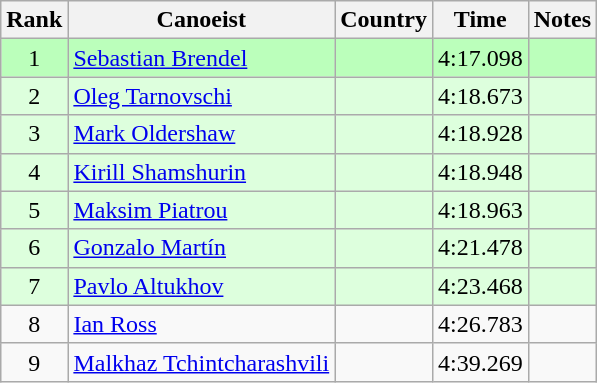<table class="wikitable" style="text-align:center">
<tr>
<th>Rank</th>
<th>Canoeist</th>
<th>Country</th>
<th>Time</th>
<th>Notes</th>
</tr>
<tr bgcolor=bbffbb>
<td>1</td>
<td align="left"><a href='#'>Sebastian Brendel</a></td>
<td align="left"></td>
<td>4:17.098</td>
<td></td>
</tr>
<tr bgcolor=ddffdd>
<td>2</td>
<td align="left"><a href='#'>Oleg Tarnovschi</a></td>
<td align="left"></td>
<td>4:18.673</td>
<td></td>
</tr>
<tr bgcolor=ddffdd>
<td>3</td>
<td align="left"><a href='#'>Mark Oldershaw</a></td>
<td align="left"></td>
<td>4:18.928</td>
<td></td>
</tr>
<tr bgcolor=ddffdd>
<td>4</td>
<td align="left"><a href='#'>Kirill Shamshurin</a></td>
<td align="left"></td>
<td>4:18.948</td>
<td></td>
</tr>
<tr bgcolor=ddffdd>
<td>5</td>
<td align="left"><a href='#'>Maksim Piatrou</a></td>
<td align="left"></td>
<td>4:18.963</td>
<td></td>
</tr>
<tr bgcolor=ddffdd>
<td>6</td>
<td align="left"><a href='#'>Gonzalo Martín</a></td>
<td align="left"></td>
<td>4:21.478</td>
<td></td>
</tr>
<tr bgcolor=ddffdd>
<td>7</td>
<td align="left"><a href='#'>Pavlo Altukhov</a></td>
<td align="left"></td>
<td>4:23.468</td>
<td></td>
</tr>
<tr>
<td>8</td>
<td align="left"><a href='#'>Ian Ross</a></td>
<td align="left"></td>
<td>4:26.783</td>
<td></td>
</tr>
<tr>
<td>9</td>
<td align="left"><a href='#'>Malkhaz Tchintcharashvili</a></td>
<td align="left"></td>
<td>4:39.269</td>
<td></td>
</tr>
</table>
